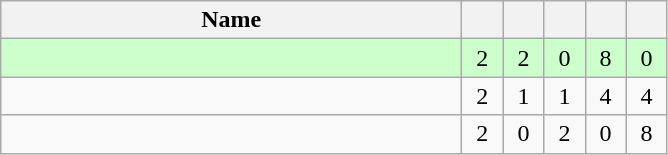<table class=wikitable style="text-align:center">
<tr>
<th width=300>Name</th>
<th width=20></th>
<th width=20></th>
<th width=20></th>
<th width=20></th>
<th width=20></th>
</tr>
<tr style="background-color:#ccffcc;">
<td style="text-align:left;"></td>
<td>2</td>
<td>2</td>
<td>0</td>
<td>8</td>
<td>0</td>
</tr>
<tr>
<td style="text-align:left;"></td>
<td>2</td>
<td>1</td>
<td>1</td>
<td>4</td>
<td>4</td>
</tr>
<tr>
<td style="text-align:left;"></td>
<td>2</td>
<td>0</td>
<td>2</td>
<td>0</td>
<td>8</td>
</tr>
</table>
